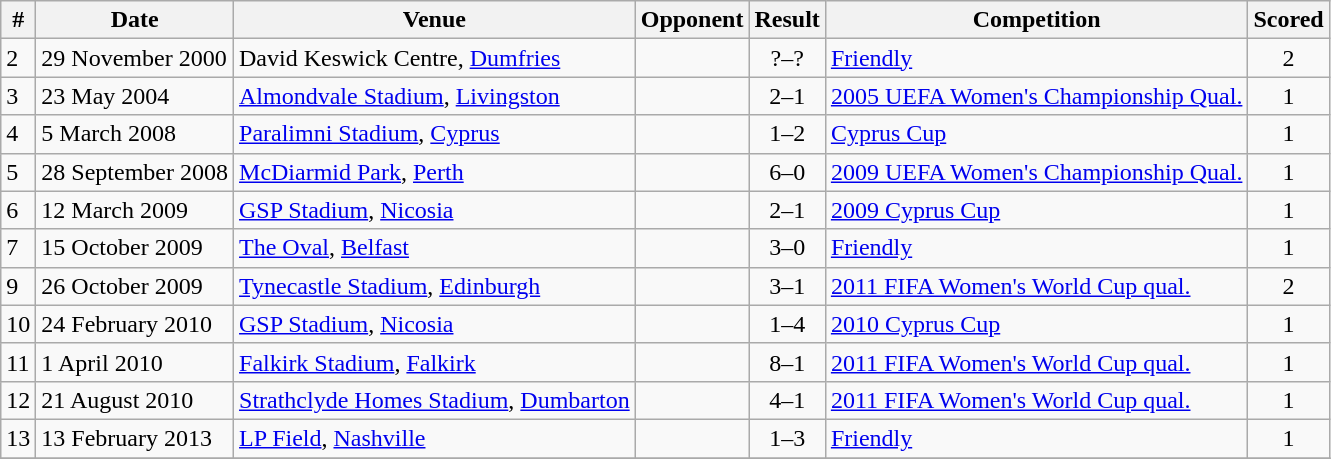<table class="wikitable">
<tr>
<th>#</th>
<th>Date</th>
<th>Venue</th>
<th>Opponent</th>
<th>Result</th>
<th>Competition</th>
<th>Scored</th>
</tr>
<tr>
<td>2</td>
<td>29 November 2000</td>
<td>David Keswick Centre, <a href='#'>Dumfries</a></td>
<td></td>
<td align="center">?–?</td>
<td><a href='#'>Friendly</a></td>
<td align="center">2</td>
</tr>
<tr>
<td>3</td>
<td>23 May 2004</td>
<td><a href='#'>Almondvale Stadium</a>, <a href='#'>Livingston</a></td>
<td></td>
<td align="center">2–1</td>
<td><a href='#'>2005 UEFA Women's Championship Qual.</a></td>
<td align="center">1</td>
</tr>
<tr>
<td>4</td>
<td>5 March 2008</td>
<td><a href='#'>Paralimni Stadium</a>, <a href='#'>Cyprus</a></td>
<td></td>
<td align="center">1–2</td>
<td><a href='#'>Cyprus Cup</a></td>
<td align="center">1</td>
</tr>
<tr>
<td>5</td>
<td>28 September 2008</td>
<td><a href='#'>McDiarmid Park</a>, <a href='#'>Perth</a></td>
<td></td>
<td align="center">6–0</td>
<td><a href='#'>2009 UEFA Women's Championship Qual.</a></td>
<td align="center">1</td>
</tr>
<tr>
<td>6</td>
<td>12 March 2009</td>
<td><a href='#'>GSP Stadium</a>, <a href='#'>Nicosia</a></td>
<td></td>
<td align="center">2–1</td>
<td><a href='#'>2009 Cyprus Cup</a></td>
<td align="center">1</td>
</tr>
<tr>
<td>7</td>
<td>15 October 2009</td>
<td><a href='#'>The Oval</a>, <a href='#'>Belfast</a></td>
<td></td>
<td align="center">3–0</td>
<td><a href='#'>Friendly</a></td>
<td align="center">1</td>
</tr>
<tr>
<td>9</td>
<td>26 October 2009</td>
<td><a href='#'>Tynecastle Stadium</a>, <a href='#'>Edinburgh</a></td>
<td></td>
<td align="center">3–1</td>
<td><a href='#'>2011 FIFA Women's World Cup qual.</a></td>
<td align="center">2</td>
</tr>
<tr>
<td>10</td>
<td>24 February 2010</td>
<td><a href='#'>GSP Stadium</a>, <a href='#'>Nicosia</a></td>
<td></td>
<td align="center">1–4</td>
<td><a href='#'>2010 Cyprus Cup</a></td>
<td align="center">1</td>
</tr>
<tr>
<td>11</td>
<td>1 April 2010</td>
<td><a href='#'>Falkirk Stadium</a>, <a href='#'>Falkirk</a></td>
<td></td>
<td align="center">8–1</td>
<td><a href='#'>2011 FIFA Women's World Cup qual.</a></td>
<td align="center">1</td>
</tr>
<tr>
<td>12</td>
<td>21 August 2010</td>
<td><a href='#'>Strathclyde Homes Stadium</a>, <a href='#'>Dumbarton</a></td>
<td></td>
<td align="center">4–1</td>
<td><a href='#'>2011 FIFA Women's World Cup qual.</a></td>
<td align="center">1</td>
</tr>
<tr>
<td>13</td>
<td>13 February 2013</td>
<td><a href='#'>LP Field</a>, <a href='#'>Nashville</a></td>
<td></td>
<td align="center">1–3</td>
<td><a href='#'>Friendly</a></td>
<td align="center">1</td>
</tr>
<tr>
</tr>
</table>
